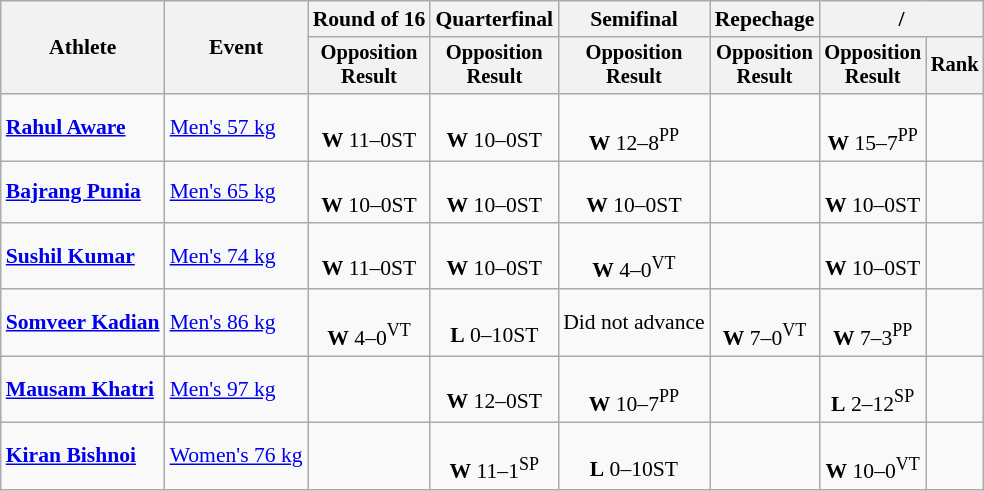<table class=wikitable style=font-size:90%;text-align:center;>
<tr>
<th rowspan=2>Athlete</th>
<th rowspan=2>Event</th>
<th>Round of 16</th>
<th>Quarterfinal</th>
<th>Semifinal</th>
<th>Repechage</th>
<th colspan=2>/</th>
</tr>
<tr style="font-size: 95%">
<th>Opposition<br>Result</th>
<th>Opposition<br>Result</th>
<th>Opposition<br>Result</th>
<th>Opposition<br>Result</th>
<th>Opposition<br>Result</th>
<th>Rank</th>
</tr>
<tr>
<td align=left><strong><a href='#'>Rahul Aware</a></strong></td>
<td align=left><a href='#'>Men's 57 kg</a></td>
<td><br><strong>W</strong> 11–0ST</td>
<td><br><strong>W</strong> 10–0ST</td>
<td><br><strong>W</strong> 12–8<sup>PP</sup></td>
<td></td>
<td><br><strong>W</strong> 15–7<sup>PP</sup></td>
<td></td>
</tr>
<tr>
<td align=left><strong><a href='#'>Bajrang Punia</a></strong></td>
<td align=left><a href='#'>Men's 65 kg</a></td>
<td><br><strong>W</strong> 10–0ST</td>
<td><br><strong>W</strong> 10–0ST</td>
<td><br><strong>W</strong> 10–0ST</td>
<td></td>
<td><br><strong>W</strong> 10–0ST</td>
<td></td>
</tr>
<tr>
<td align=left><strong><a href='#'>Sushil Kumar</a></strong></td>
<td align=left><a href='#'>Men's 74 kg</a></td>
<td><br><strong>W</strong> 11–0ST</td>
<td><br><strong>W</strong> 10–0ST</td>
<td><br><strong>W</strong> 4–0<sup>VT</sup></td>
<td></td>
<td><br><strong>W</strong> 10–0ST</td>
<td></td>
</tr>
<tr>
<td align=left><strong><a href='#'>Somveer Kadian</a></strong></td>
<td align=left><a href='#'>Men's 86 kg</a></td>
<td><br><strong>W</strong> 4–0<sup>VT</sup></td>
<td><br><strong>L</strong> 0–10ST</td>
<td>Did not advance</td>
<td><br><strong>W</strong> 7–0<sup>VT</sup></td>
<td><br><strong>W</strong> 7–3<sup>PP</sup></td>
<td></td>
</tr>
<tr>
<td align=left><strong><a href='#'>Mausam Khatri</a></strong></td>
<td align=left><a href='#'>Men's 97 kg</a></td>
<td></td>
<td><br><strong>W</strong> 12–0ST</td>
<td><br><strong>W</strong> 10–7<sup>PP</sup></td>
<td></td>
<td><br><strong>L</strong> 2–12<sup>SP</sup></td>
<td></td>
</tr>
<tr>
<td align=left><strong><a href='#'>Kiran Bishnoi</a></strong></td>
<td align=left><a href='#'>Women's 76 kg</a></td>
<td></td>
<td><br><strong>W</strong> 11–1<sup>SP</sup></td>
<td><br><strong>L</strong> 0–10ST</td>
<td></td>
<td><br><strong>W</strong> 10–0<sup>VT</sup></td>
<td></td>
</tr>
</table>
